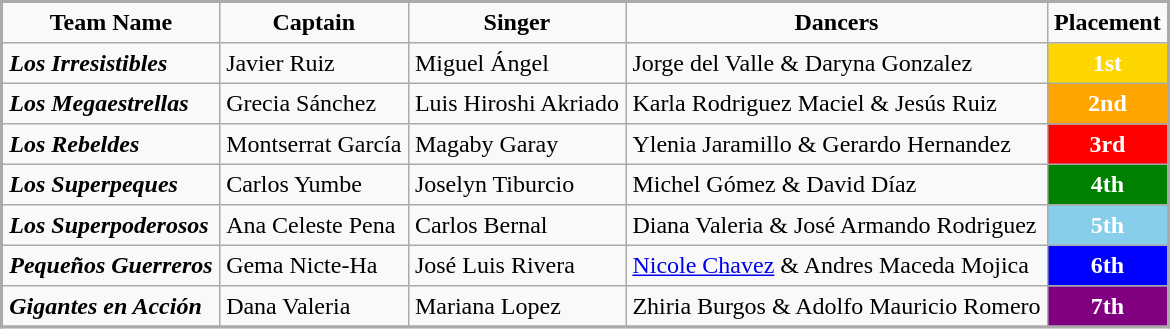<table border="2" cellpadding="4" cellspacing="0" style="margin:1em auto; background: #f9f9f9; border: 2px #aaa solid; border-collapse: collapse; font-size: 100%;">
<tr>
<th>Team Name</th>
<th>Captain</th>
<th>Singer</th>
<th>Dancers</th>
<th>Placement</th>
</tr>
<tr>
<td><strong><em>Los Irresistibles</em></strong><br></td>
<td>Javier Ruiz</td>
<td>Miguel Ángel</td>
<td>Jorge del Valle & Daryna Gonzalez</td>
<td rowspan="1" style="background:gold;color:White;text-align:center;"><strong>1st</strong></td>
</tr>
<tr>
<td><strong><em>Los Megaestrellas</em></strong><br></td>
<td>Grecia Sánchez</td>
<td>Luis Hiroshi Akriado</td>
<td>Karla Rodriguez Maciel & Jesús Ruiz</td>
<td rowspan="1" style="background:Orange;color:White;text-align:center;"><strong>2nd</strong></td>
</tr>
<tr>
<td><strong><em>Los Rebeldes</em></strong><br></td>
<td>Montserrat García</td>
<td>Magaby Garay</td>
<td>Ylenia Jaramillo & Gerardo Hernandez</td>
<td rowspan="1" style="background:Red;color:White;text-align:center;"><strong>3rd</strong></td>
</tr>
<tr>
<td><strong><em>Los Superpeques</em></strong><br></td>
<td>Carlos Yumbe</td>
<td>Joselyn Tiburcio</td>
<td>Michel Gómez & David Díaz</td>
<td rowspan="1" style="background:Green;color:White;text-align:center;"><strong>4th</strong></td>
</tr>
<tr>
<td><strong><em>Los Superpoderosos</em></strong><br></td>
<td>Ana Celeste Pena</td>
<td>Carlos Bernal</td>
<td>Diana Valeria & José Armando Rodriguez</td>
<td rowspan="1" style="background:skyblue;color:White;text-align:center;"><strong>5th</strong></td>
</tr>
<tr>
<td><strong><em>Pequeños Guerreros</em></strong><br></td>
<td>Gema Nicte-Ha</td>
<td>José Luis Rivera</td>
<td><a href='#'>Nicole Chavez</a> & Andres Maceda Mojica</td>
<td rowspan="1" style="background:Blue;color:White;text-align:center;"><strong>6th</strong></td>
</tr>
<tr>
<td><strong><em>Gigantes en Acción</em></strong><br></td>
<td>Dana Valeria</td>
<td>Mariana Lopez</td>
<td>Zhiria Burgos & Adolfo Mauricio Romero</td>
<td rowspan="1" style="background:purple;color:White;text-align:center;"><strong>7th</strong></td>
</tr>
<tr>
</tr>
</table>
